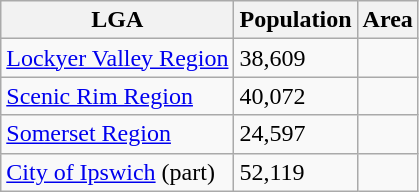<table class="wikitable">
<tr>
<th>LGA</th>
<th>Population</th>
<th>Area</th>
</tr>
<tr>
<td><a href='#'>Lockyer Valley Region</a></td>
<td>38,609</td>
<td></td>
</tr>
<tr>
<td><a href='#'>Scenic Rim Region</a></td>
<td>40,072</td>
<td></td>
</tr>
<tr>
<td><a href='#'>Somerset Region</a></td>
<td>24,597</td>
<td></td>
</tr>
<tr>
<td><a href='#'>City of Ipswich</a> (part)</td>
<td>52,119</td>
<td></td>
</tr>
</table>
